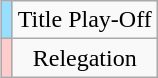<table class="wikitable" style="text-align:center;margin-left:1em;float:right">
<tr>
<td bgcolor=#97DEFF></td>
<td>Title Play-Off</td>
</tr>
<tr>
<td bgcolor=#FFCCCC></td>
<td>Relegation</td>
</tr>
</table>
